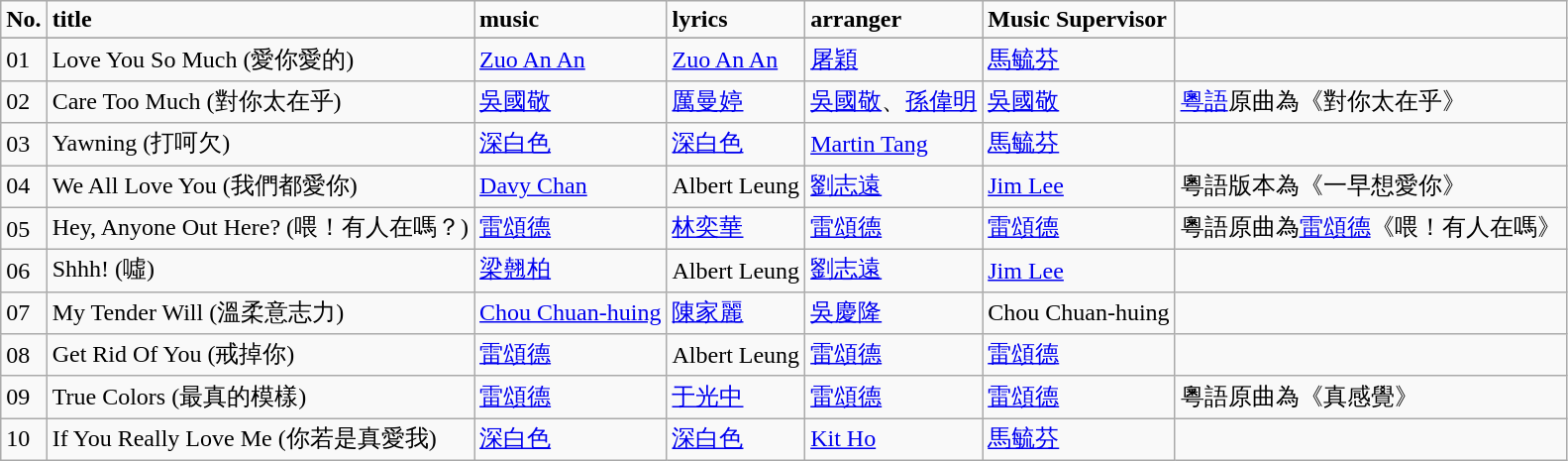<table class="wikitable">
<tr>
<td><span><strong>No. </strong></span></td>
<td><span><strong>title</strong></span></td>
<td><span><strong>music</strong></span></td>
<td><span><strong>lyrics</strong></span></td>
<td><span><strong>arranger</strong></span></td>
<td><span><strong>Music Supervisor </strong></span></td>
</tr>
<tr>
</tr>
<tr>
<td>01</td>
<td>Love You So Much (愛你愛的)</td>
<td><a href='#'>Zuo An An</a></td>
<td><a href='#'>Zuo An An</a></td>
<td><a href='#'>屠穎</a></td>
<td><a href='#'>馬毓芬</a></td>
<td></td>
</tr>
<tr>
<td>02</td>
<td>Care Too Much (對你太在乎)</td>
<td><a href='#'>吳國敬</a></td>
<td><a href='#'>厲曼婷</a></td>
<td><a href='#'>吳國敬</a>、<a href='#'>孫偉明</a></td>
<td><a href='#'>吳國敬</a></td>
<td><a href='#'>粵語</a>原曲為《對你太在乎》</td>
</tr>
<tr>
<td>03</td>
<td>Yawning (打呵欠)</td>
<td><a href='#'>深白色</a></td>
<td><a href='#'>深白色</a></td>
<td><a href='#'>Martin Tang</a></td>
<td><a href='#'>馬毓芬</a></td>
<td></td>
</tr>
<tr>
<td>04</td>
<td>We All Love You (我們都愛你)</td>
<td><a href='#'>Davy Chan</a></td>
<td>Albert Leung</td>
<td><a href='#'>劉志遠</a></td>
<td><a href='#'>Jim Lee</a></td>
<td>粵語版本為《一早想愛你》</td>
</tr>
<tr>
<td>05</td>
<td>Hey, Anyone Out Here? (喂！有人在嗎？)</td>
<td><a href='#'>雷頌德</a></td>
<td><a href='#'>林奕華</a></td>
<td><a href='#'>雷頌德</a></td>
<td><a href='#'>雷頌德</a></td>
<td>粵語原曲為<a href='#'>雷頌德</a>《喂！有人在嗎》</td>
</tr>
<tr>
<td>06</td>
<td>Shhh! (噓)</td>
<td><a href='#'>梁翹柏</a></td>
<td>Albert Leung</td>
<td><a href='#'>劉志遠</a></td>
<td><a href='#'>Jim Lee</a></td>
<td></td>
</tr>
<tr>
<td>07</td>
<td>My Tender Will (溫柔意志力)</td>
<td><a href='#'>Chou Chuan-huing</a></td>
<td><a href='#'>陳家麗</a></td>
<td><a href='#'>吳慶隆</a></td>
<td>Chou Chuan-huing</td>
<td></td>
</tr>
<tr>
<td>08</td>
<td>Get Rid Of You (戒掉你)</td>
<td><a href='#'>雷頌德</a></td>
<td>Albert Leung</td>
<td><a href='#'>雷頌德</a></td>
<td><a href='#'>雷頌德</a></td>
<td></td>
</tr>
<tr>
<td>09</td>
<td>True Colors (最真的模樣)</td>
<td><a href='#'>雷頌德</a></td>
<td><a href='#'>于光中</a></td>
<td><a href='#'>雷頌德</a></td>
<td><a href='#'>雷頌德</a></td>
<td>粵語原曲為《真感覺》</td>
</tr>
<tr>
<td>10</td>
<td>If You Really Love Me (你若是真愛我)</td>
<td><a href='#'>深白色</a></td>
<td><a href='#'>深白色</a></td>
<td><a href='#'>Kit Ho</a></td>
<td><a href='#'>馬毓芬</a></td>
<td></td>
</tr>
</table>
